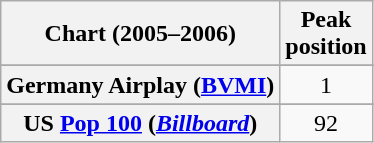<table class="wikitable sortable plainrowheaders" style="text-align:center">
<tr>
<th scope="col">Chart (2005–2006)</th>
<th scope="col">Peak<br>position</th>
</tr>
<tr>
</tr>
<tr>
</tr>
<tr>
</tr>
<tr>
</tr>
<tr>
</tr>
<tr>
</tr>
<tr>
<th scope="row">Germany Airplay (<a href='#'>BVMI</a>)</th>
<td>1</td>
</tr>
<tr>
</tr>
<tr>
</tr>
<tr>
</tr>
<tr>
</tr>
<tr>
</tr>
<tr>
</tr>
<tr>
</tr>
<tr>
</tr>
<tr>
</tr>
<tr>
<th scope="row">US <a href='#'>Pop 100</a> (<em><a href='#'>Billboard</a></em>)</th>
<td>92</td>
</tr>
</table>
